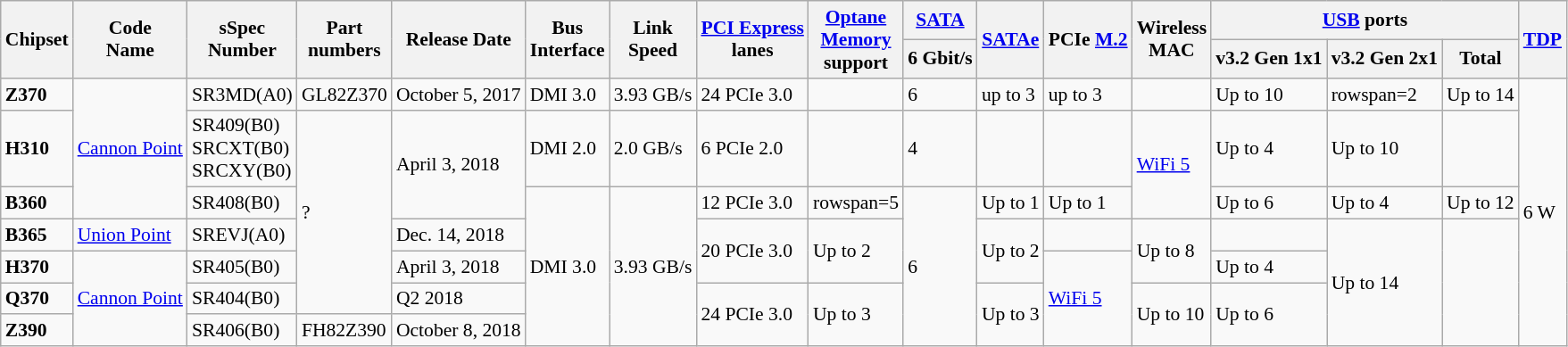<table class="wikitable" style="font-size: 90%;">
<tr>
<th rowspan="2">Chipset</th>
<th rowspan="2">Code<br>Name</th>
<th rowspan="2">sSpec<br>Number</th>
<th rowspan="2">Part<br>numbers</th>
<th rowspan="2">Release Date</th>
<th rowspan="2">Bus<br>Interface</th>
<th rowspan="2">Link<br>Speed</th>
<th rowspan="2"><a href='#'>PCI Express</a><br>lanes</th>
<th rowspan="2"><a href='#'>Optane<br>Memory</a><br>support</th>
<th><a href='#'>SATA</a></th>
<th rowspan="2"><a href='#'>SATAe</a></th>
<th rowspan="2">PCIe <a href='#'>M.2</a></th>
<th rowspan="2">Wireless<br>MAC</th>
<th colspan="3"><a href='#'>USB</a> ports</th>
<th rowspan="2"><a href='#'>TDP</a></th>
</tr>
<tr>
<th>6 Gbit/s</th>
<th>v3.2 Gen 1x1</th>
<th>v3.2 Gen 2x1</th>
<th>Total</th>
</tr>
<tr>
<td><strong>Z370</strong></td>
<td rowspan="3"><a href='#'>Cannon Point</a></td>
<td>SR3MD(A0)</td>
<td>GL82Z370</td>
<td>October 5, 2017</td>
<td>DMI 3.0</td>
<td>3.93 GB/s</td>
<td>24 PCIe 3.0</td>
<td></td>
<td>6</td>
<td>up to 3</td>
<td>up to 3</td>
<td></td>
<td>Up to 10</td>
<td>rowspan=2 </td>
<td>Up to 14</td>
<td rowspan="7">6 W</td>
</tr>
<tr>
<td><strong>H310</strong></td>
<td>SR409(B0)<br>SRCXT(B0)<br>SRCXY(B0)</td>
<td rowspan="5">?</td>
<td rowspan=2>April 3, 2018</td>
<td>DMI 2.0</td>
<td>2.0 GB/s</td>
<td>6 PCIe 2.0</td>
<td></td>
<td>4</td>
<td></td>
<td></td>
<td rowspan="2"><a href='#'>WiFi 5</a></td>
<td>Up to 4</td>
<td>Up to 10</td>
</tr>
<tr>
<td><strong>B360</strong></td>
<td>SR408(B0)</td>
<td rowspan="5">DMI 3.0</td>
<td rowspan="5">3.93 GB/s</td>
<td>12 PCIe 3.0</td>
<td>rowspan=5 </td>
<td rowspan="5">6</td>
<td>Up to 1</td>
<td>Up to 1</td>
<td>Up to 6</td>
<td>Up to 4</td>
<td>Up to 12</td>
</tr>
<tr>
<td><strong>B365</strong></td>
<td><a href='#'>Union Point</a></td>
<td>SREVJ(A0)</td>
<td>Dec. 14, 2018</td>
<td rowspan=2>20 PCIe 3.0</td>
<td rowspan=2>Up to 2</td>
<td rowspan=2>Up to 2</td>
<td></td>
<td rowspan=2>Up to 8</td>
<td></td>
<td rowspan="4">Up to 14</td>
</tr>
<tr>
<td><strong>H370</strong></td>
<td rowspan="3"><a href='#'>Cannon Point</a></td>
<td>SR405(B0)</td>
<td>April 3, 2018</td>
<td rowspan="3"><a href='#'>WiFi 5</a></td>
<td>Up to 4</td>
</tr>
<tr>
<td><strong>Q370</strong></td>
<td>SR404(B0)</td>
<td>Q2 2018</td>
<td rowspan="2">24 PCIe 3.0</td>
<td rowspan="2">Up to 3</td>
<td rowspan="2">Up to 3</td>
<td rowspan="2">Up to 10</td>
<td rowspan="2">Up to 6</td>
</tr>
<tr>
<td><strong>Z390</strong></td>
<td>SR406(B0)</td>
<td>FH82Z390</td>
<td>October 8, 2018</td>
</tr>
</table>
